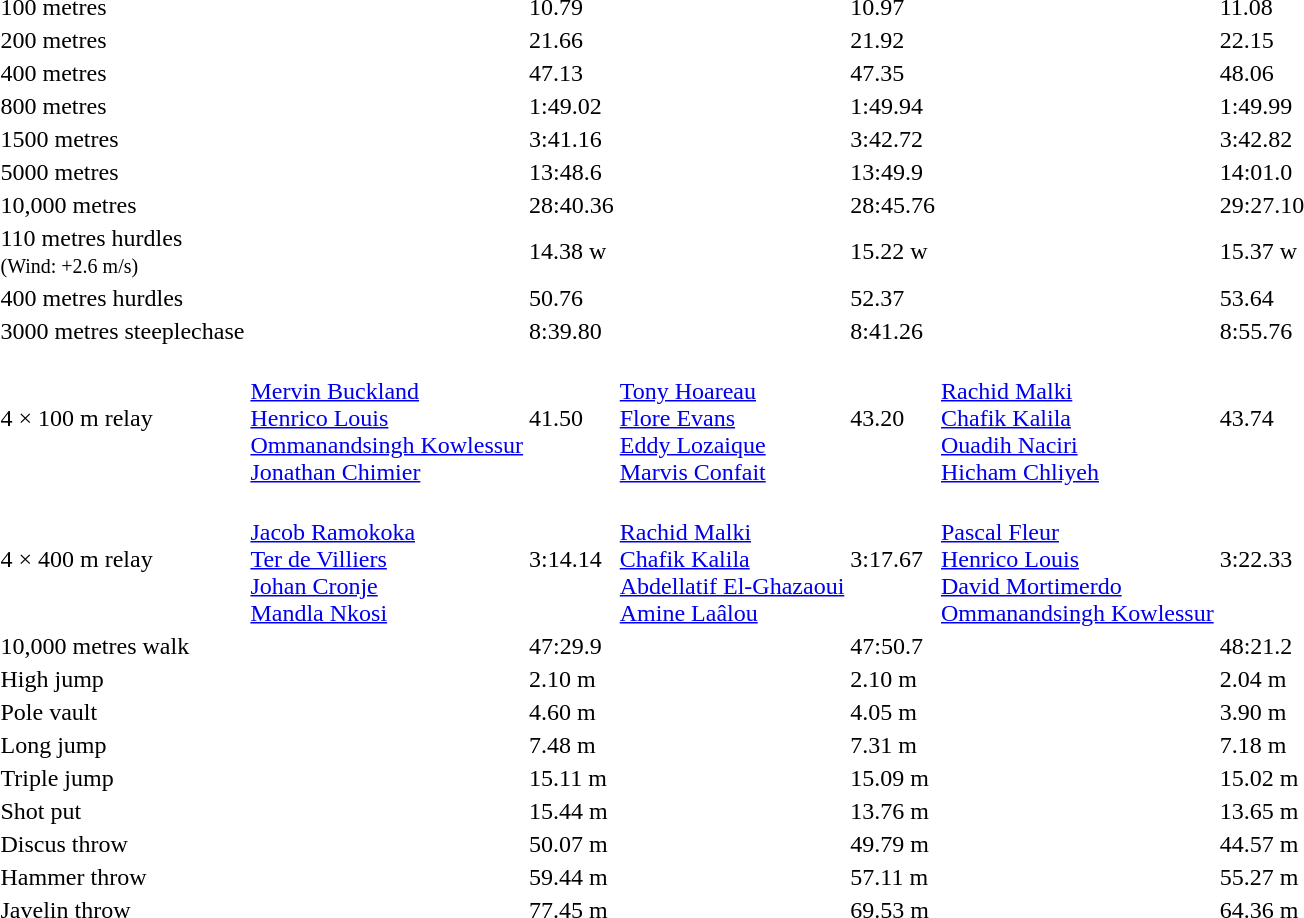<table>
<tr>
<td>100 metres</td>
<td></td>
<td>10.79</td>
<td></td>
<td>10.97</td>
<td></td>
<td>11.08</td>
</tr>
<tr>
<td>200 metres</td>
<td></td>
<td>21.66</td>
<td></td>
<td>21.92</td>
<td></td>
<td>22.15</td>
</tr>
<tr>
<td>400 metres</td>
<td></td>
<td>47.13</td>
<td></td>
<td>47.35</td>
<td></td>
<td>48.06</td>
</tr>
<tr>
<td>800 metres</td>
<td></td>
<td>1:49.02</td>
<td></td>
<td>1:49.94</td>
<td></td>
<td>1:49.99</td>
</tr>
<tr>
<td>1500 metres</td>
<td></td>
<td>3:41.16</td>
<td></td>
<td>3:42.72</td>
<td></td>
<td>3:42.82</td>
</tr>
<tr>
<td>5000 metres</td>
<td></td>
<td>13:48.6</td>
<td></td>
<td>13:49.9</td>
<td></td>
<td>14:01.0</td>
</tr>
<tr>
<td>10,000 metres</td>
<td></td>
<td>28:40.36</td>
<td></td>
<td>28:45.76</td>
<td></td>
<td>29:27.10</td>
</tr>
<tr>
<td>110 metres hurdles<br><small>(Wind: +2.6 m/s)</small></td>
<td></td>
<td>14.38 w</td>
<td></td>
<td>15.22 w</td>
<td></td>
<td>15.37 w</td>
</tr>
<tr>
<td>400 metres hurdles</td>
<td></td>
<td>50.76</td>
<td></td>
<td>52.37</td>
<td></td>
<td>53.64</td>
</tr>
<tr>
<td>3000 metres steeplechase</td>
<td></td>
<td>8:39.80</td>
<td></td>
<td>8:41.26</td>
<td></td>
<td>8:55.76</td>
</tr>
<tr>
<td>4 × 100 m relay</td>
<td><br><a href='#'>Mervin Buckland</a><br><a href='#'>Henrico Louis</a><br><a href='#'>Ommanandsingh Kowlessur</a><br><a href='#'>Jonathan Chimier</a></td>
<td>41.50</td>
<td><br><a href='#'>Tony Hoareau</a><br><a href='#'>Flore Evans</a><br><a href='#'>Eddy Lozaique</a><br><a href='#'>Marvis Confait</a></td>
<td>43.20</td>
<td><br><a href='#'>Rachid Malki</a><br><a href='#'>Chafik Kalila</a><br><a href='#'>Ouadih Naciri</a><br><a href='#'>Hicham Chliyeh</a></td>
<td>43.74</td>
</tr>
<tr>
<td>4 × 400 m relay</td>
<td><br><a href='#'>Jacob Ramokoka</a><br><a href='#'>Ter de Villiers</a><br><a href='#'>Johan Cronje</a><br><a href='#'>Mandla Nkosi</a></td>
<td>3:14.14</td>
<td><br><a href='#'>Rachid Malki</a><br><a href='#'>Chafik Kalila</a><br><a href='#'>Abdellatif El-Ghazaoui</a><br><a href='#'>Amine Laâlou</a></td>
<td>3:17.67</td>
<td><br><a href='#'>Pascal Fleur</a><br><a href='#'>Henrico Louis</a><br><a href='#'>David Mortimerdo</a><br><a href='#'>Ommanandsingh Kowlessur</a></td>
<td>3:22.33</td>
</tr>
<tr>
<td>10,000 metres walk</td>
<td></td>
<td>47:29.9</td>
<td></td>
<td>47:50.7</td>
<td></td>
<td>48:21.2</td>
</tr>
<tr>
<td>High jump</td>
<td></td>
<td>2.10 m</td>
<td></td>
<td>2.10 m</td>
<td></td>
<td>2.04 m</td>
</tr>
<tr>
<td>Pole vault</td>
<td></td>
<td>4.60 m</td>
<td></td>
<td>4.05 m</td>
<td></td>
<td>3.90 m</td>
</tr>
<tr>
<td>Long jump</td>
<td></td>
<td>7.48 m</td>
<td></td>
<td>7.31 m</td>
<td></td>
<td>7.18 m</td>
</tr>
<tr>
<td>Triple jump</td>
<td></td>
<td>15.11 m</td>
<td></td>
<td>15.09 m</td>
<td></td>
<td>15.02 m</td>
</tr>
<tr>
<td>Shot put</td>
<td></td>
<td>15.44 m</td>
<td></td>
<td>13.76 m</td>
<td></td>
<td>13.65 m</td>
</tr>
<tr>
<td>Discus throw</td>
<td></td>
<td>50.07 m</td>
<td></td>
<td>49.79 m</td>
<td></td>
<td>44.57 m</td>
</tr>
<tr>
<td>Hammer throw</td>
<td></td>
<td>59.44 m</td>
<td></td>
<td>57.11 m</td>
<td></td>
<td>55.27 m</td>
</tr>
<tr>
<td>Javelin throw</td>
<td></td>
<td>77.45 m</td>
<td></td>
<td>69.53 m</td>
<td></td>
<td>64.36 m</td>
</tr>
</table>
